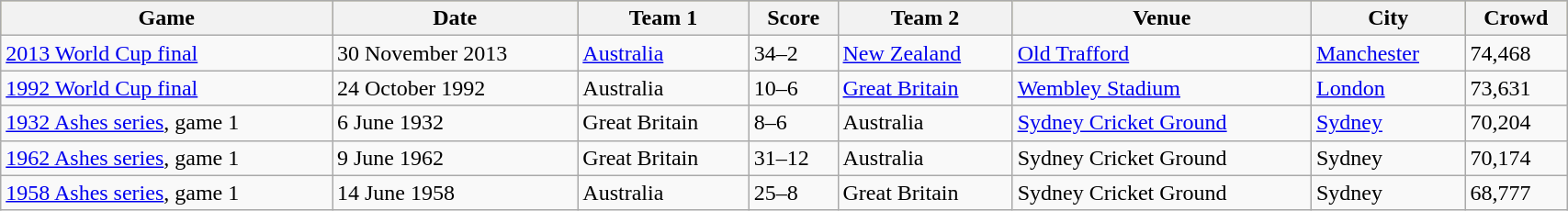<table class="wikitable" width=90%>
<tr bgcolor=#bdb76b>
<th>Game</th>
<th>Date</th>
<th>Team 1</th>
<th>Score</th>
<th>Team 2</th>
<th>Venue</th>
<th>City</th>
<th>Crowd</th>
</tr>
<tr>
<td><a href='#'>2013 World Cup final</a></td>
<td>30 November 2013</td>
<td> <a href='#'>Australia</a></td>
<td>34–2</td>
<td> <a href='#'>New Zealand</a></td>
<td><a href='#'>Old Trafford</a></td>
<td><a href='#'>Manchester</a></td>
<td>74,468</td>
</tr>
<tr>
<td><a href='#'>1992 World Cup final</a></td>
<td>24 October 1992</td>
<td> Australia</td>
<td>10–6</td>
<td> <a href='#'>Great Britain</a></td>
<td><a href='#'>Wembley Stadium</a></td>
<td><a href='#'>London</a></td>
<td>73,631</td>
</tr>
<tr>
<td><a href='#'>1932 Ashes series</a>, game 1</td>
<td>6 June 1932</td>
<td> Great Britain</td>
<td>8–6</td>
<td> Australia</td>
<td><a href='#'>Sydney Cricket Ground</a></td>
<td><a href='#'>Sydney</a></td>
<td>70,204</td>
</tr>
<tr>
<td><a href='#'>1962 Ashes series</a>, game 1</td>
<td>9 June 1962</td>
<td> Great Britain</td>
<td>31–12</td>
<td> Australia</td>
<td>Sydney Cricket Ground</td>
<td>Sydney</td>
<td>70,174</td>
</tr>
<tr>
<td><a href='#'>1958 Ashes series</a>, game 1</td>
<td>14 June 1958</td>
<td> Australia</td>
<td>25–8</td>
<td> Great Britain</td>
<td>Sydney Cricket Ground</td>
<td>Sydney</td>
<td>68,777</td>
</tr>
</table>
